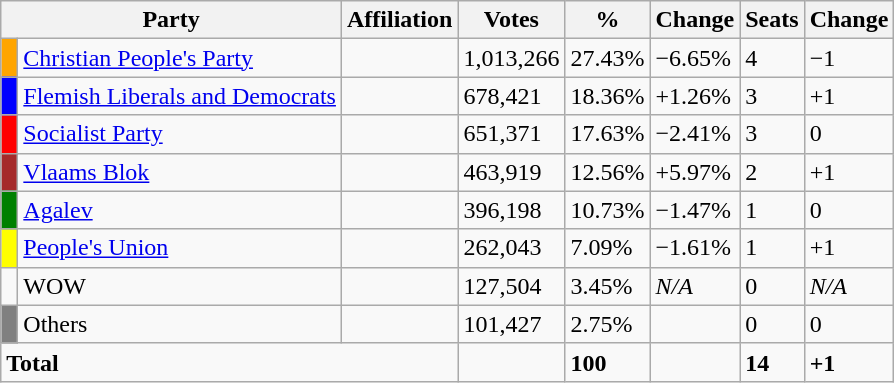<table class="wikitable">
<tr>
<th colspan="2">Party</th>
<th>Affiliation</th>
<th>Votes</th>
<th>%</th>
<th>Change</th>
<th>Seats</th>
<th>Change</th>
</tr>
<tr>
<td style="background-color:orange"> </td>
<td style="text-align: left"><a href='#'>Christian People's Party</a></td>
<td></td>
<td>1,013,266</td>
<td>27.43%</td>
<td>−6.65%</td>
<td>4</td>
<td>−1</td>
</tr>
<tr>
<td style="background-color:blue"> </td>
<td style="text-align: left"><a href='#'>Flemish Liberals and Democrats</a></td>
<td></td>
<td>678,421</td>
<td>18.36%</td>
<td>+1.26%</td>
<td>3</td>
<td>+1</td>
</tr>
<tr>
<td style="background-color:red"> </td>
<td style="text-align: left"><a href='#'>Socialist Party</a></td>
<td></td>
<td>651,371</td>
<td>17.63%</td>
<td>−2.41%</td>
<td>3</td>
<td>0</td>
</tr>
<tr>
<td style="background-color:brown"> </td>
<td style="text-align: left"><a href='#'>Vlaams Blok</a></td>
<td></td>
<td>463,919</td>
<td>12.56%</td>
<td>+5.97%</td>
<td>2</td>
<td>+1</td>
</tr>
<tr>
<td style="background-color:green"> </td>
<td style="text-align: left"><a href='#'>Agalev</a></td>
<td></td>
<td>396,198</td>
<td>10.73%</td>
<td>−1.47%</td>
<td>1</td>
<td>0</td>
</tr>
<tr>
<td style="background-color:yellow"> </td>
<td style="text-align: left"><a href='#'>People's Union</a></td>
<td></td>
<td>262,043</td>
<td>7.09%</td>
<td>−1.61%</td>
<td>1</td>
<td>+1</td>
</tr>
<tr>
<td> </td>
<td style="text-align: left">WOW</td>
<td></td>
<td>127,504</td>
<td>3.45%</td>
<td><em>N/A</em></td>
<td>0</td>
<td><em>N/A</em></td>
</tr>
<tr>
<td style="background-color:grey"> </td>
<td style="text-align: left">Others</td>
<td></td>
<td>101,427</td>
<td>2.75%</td>
<td></td>
<td>0</td>
<td>0</td>
</tr>
<tr>
<td colspan="3"><strong>Total</strong></td>
<td></td>
<td><strong>100</strong></td>
<td></td>
<td><strong>14</strong></td>
<td><strong>+1</strong></td>
</tr>
</table>
